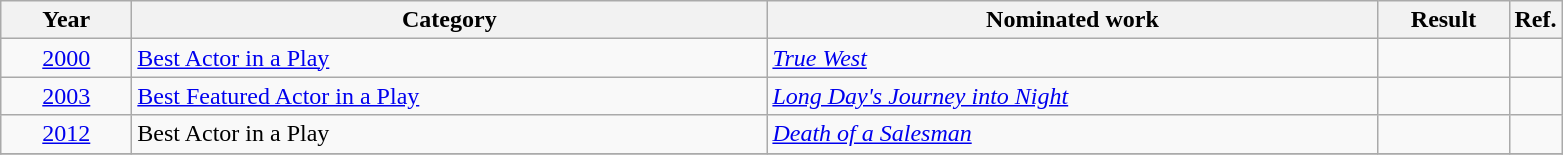<table class=wikitable>
<tr>
<th scope="col" style="width:5em;">Year</th>
<th scope="col" style="width:26em;">Category</th>
<th scope="col" style="width:25em;">Nominated work</th>
<th scope="col" style="width:5em;">Result</th>
<th>Ref.</th>
</tr>
<tr>
<td style="text-align:center;"><a href='#'>2000</a></td>
<td><a href='#'>Best Actor in a Play</a></td>
<td><em><a href='#'>True West</a></em></td>
<td></td>
<td style="text-align:center;"></td>
</tr>
<tr>
<td style="text-align:center;"><a href='#'>2003</a></td>
<td><a href='#'>Best Featured Actor in a Play</a></td>
<td><em><a href='#'>Long Day's Journey into Night</a></em></td>
<td></td>
<td></td>
</tr>
<tr>
<td style="text-align:center;"><a href='#'>2012</a></td>
<td>Best Actor in a Play</td>
<td><em><a href='#'>Death of a Salesman</a></em></td>
<td></td>
<td style="text-align:center;"></td>
</tr>
<tr>
</tr>
</table>
